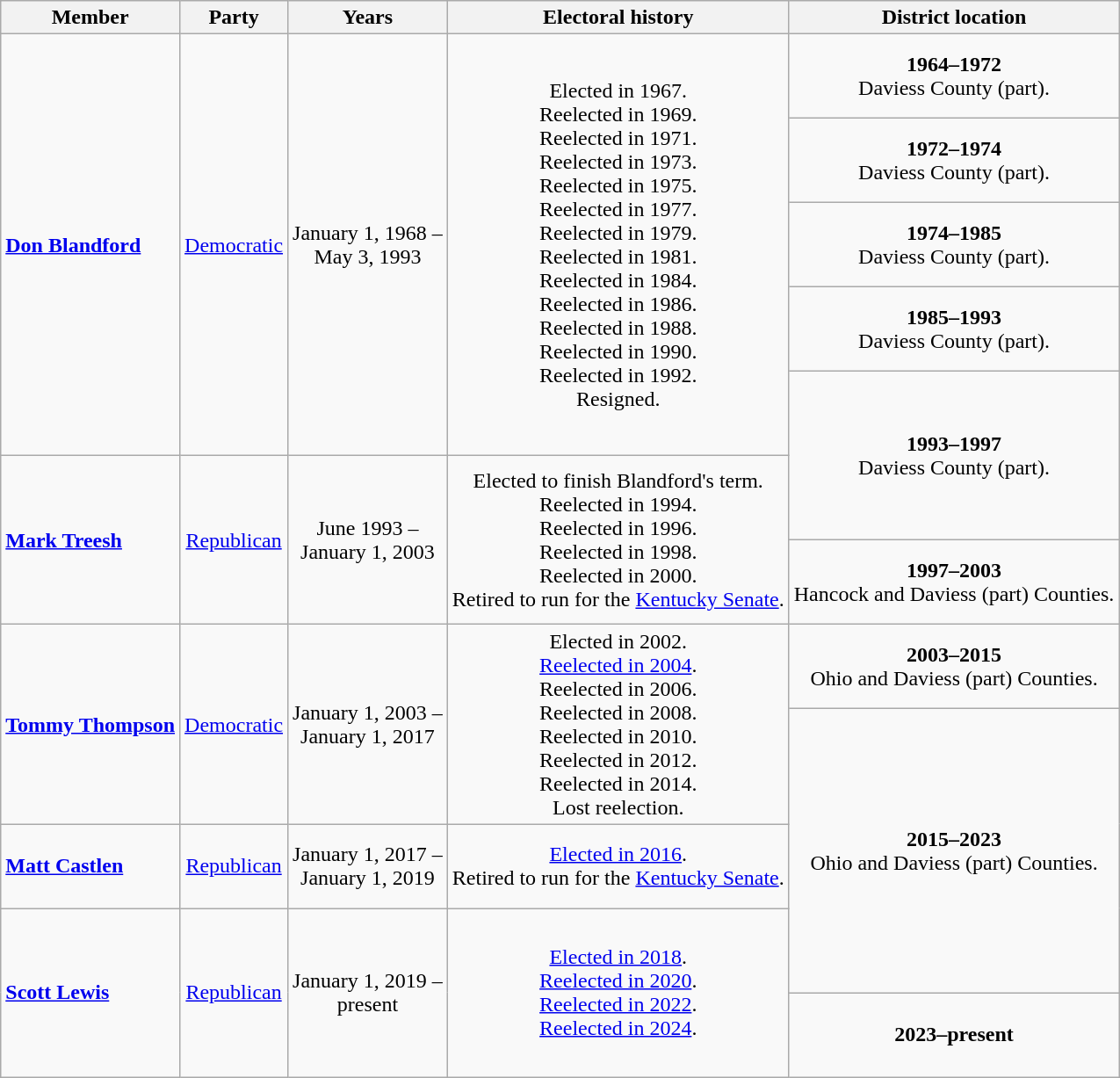<table class=wikitable style="text-align:center">
<tr>
<th>Member</th>
<th>Party</th>
<th>Years</th>
<th>Electoral history</th>
<th>District location</th>
</tr>
<tr style="height:4em">
<td rowspan=5 align=left><strong><a href='#'>Don Blandford</a></strong><br></td>
<td rowspan=5 ><a href='#'>Democratic</a></td>
<td rowspan=5 nowrap>January 1, 1968 –<br>May 3, 1993</td>
<td rowspan=5>Elected in 1967.<br>Reelected in 1969.<br>Reelected in 1971.<br>Reelected in 1973.<br>Reelected in 1975.<br>Reelected in 1977.<br>Reelected in 1979.<br>Reelected in 1981.<br>Reelected in 1984.<br>Reelected in 1986.<br>Reelected in 1988.<br>Reelected in 1990.<br>Reelected in 1992.<br>Resigned.</td>
<td><strong>1964–1972</strong><br>Daviess County (part).</td>
</tr>
<tr style="height:4em">
<td><strong>1972–1974</strong><br>Daviess County (part).</td>
</tr>
<tr style="height:4em">
<td><strong>1974–1985</strong><br>Daviess County (part).</td>
</tr>
<tr style="height:4em">
<td><strong>1985–1993</strong><br>Daviess County (part).</td>
</tr>
<tr style="height:4em">
<td rowspan=2><strong>1993–1997</strong><br>Daviess County (part).</td>
</tr>
<tr style="height:4em">
<td rowspan=2 align=left><strong><a href='#'>Mark Treesh</a></strong><br></td>
<td rowspan=2 ><a href='#'>Republican</a></td>
<td rowspan=2 nowrap>June 1993 –<br>January 1, 2003</td>
<td rowspan=2>Elected to finish Blandford's term.<br>Reelected in 1994.<br>Reelected in 1996.<br>Reelected in 1998.<br>Reelected in 2000.<br>Retired to run for the <a href='#'>Kentucky Senate</a>.</td>
</tr>
<tr style="height:4em">
<td><strong>1997–2003</strong><br>Hancock and Daviess (part) Counties.</td>
</tr>
<tr style="height:4em">
<td rowspan=2 align=left><strong><a href='#'>Tommy Thompson</a></strong><br></td>
<td rowspan=2 ><a href='#'>Democratic</a></td>
<td rowspan=2 nowrap>January 1, 2003 –<br>January 1, 2017</td>
<td rowspan=2>Elected in 2002.<br><a href='#'>Reelected in 2004</a>.<br>Reelected in 2006.<br>Reelected in 2008.<br>Reelected in 2010.<br>Reelected in 2012.<br>Reelected in 2014.<br>Lost reelection.</td>
<td><strong>2003–2015</strong><br>Ohio and Daviess (part) Counties.</td>
</tr>
<tr style="height:4em">
<td rowspan=3><strong>2015–2023</strong><br>Ohio and Daviess (part) Counties.</td>
</tr>
<tr style="height:4em">
<td align=left><strong><a href='#'>Matt Castlen</a></strong><br></td>
<td><a href='#'>Republican</a></td>
<td nowrap>January 1, 2017 –<br>January 1, 2019</td>
<td><a href='#'>Elected in 2016</a>.<br>Retired to run for the <a href='#'>Kentucky Senate</a>.</td>
</tr>
<tr style="height:4em">
<td rowspan=2 align=left><strong><a href='#'>Scott Lewis</a></strong><br></td>
<td rowspan=2 ><a href='#'>Republican</a></td>
<td rowspan=2 nowrap>January 1, 2019 –<br>present</td>
<td rowspan=2><a href='#'>Elected in 2018</a>.<br><a href='#'>Reelected in 2020</a>.<br><a href='#'>Reelected in 2022</a>.<br><a href='#'>Reelected in 2024</a>.</td>
</tr>
<tr style="height:4em">
<td><strong>2023–present</strong><br></td>
</tr>
</table>
